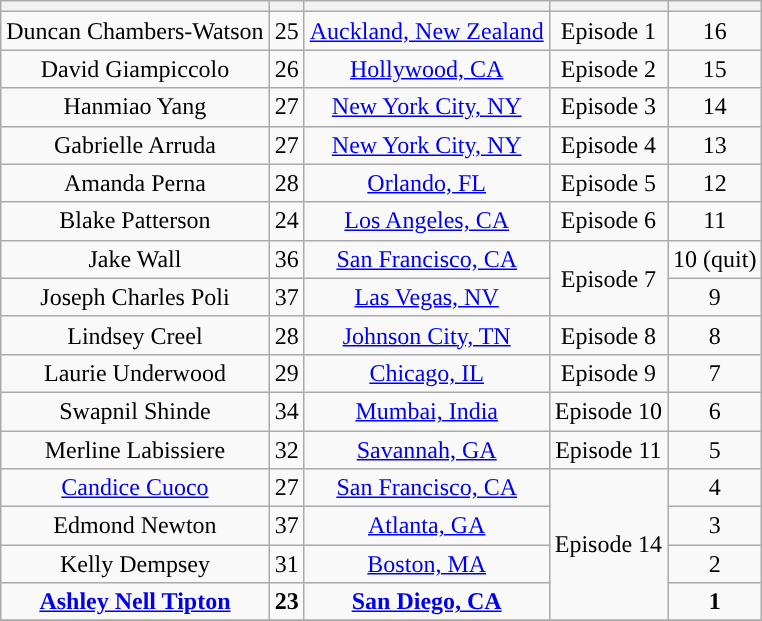<table class="wikitable sortable" style="text-align:center;">
<tr>
<th></th>
<th></th>
<th></th>
<th></th>
<th></th>
</tr>
<tr>
<td>Duncan Chambers-Watson</td>
<td>25</td>
<td><a href='#'>Auckland, New Zealand</a></td>
<td>Episode 1</td>
<td>16</td>
</tr>
<tr>
<td>David Giampiccolo</td>
<td>26</td>
<td><a href='#'>Hollywood, CA</a></td>
<td>Episode 2</td>
<td>15</td>
</tr>
<tr>
<td>Hanmiao Yang</td>
<td>27</td>
<td><a href='#'>New York City, NY</a></td>
<td>Episode 3</td>
<td>14</td>
</tr>
<tr>
<td>Gabrielle Arruda</td>
<td>27</td>
<td><a href='#'>New York City, NY</a></td>
<td>Episode 4</td>
<td>13</td>
</tr>
<tr>
<td>Amanda Perna</td>
<td>28</td>
<td><a href='#'>Orlando, FL</a></td>
<td>Episode 5</td>
<td>12</td>
</tr>
<tr>
<td>Blake Patterson</td>
<td>24</td>
<td><a href='#'>Los Angeles, CA</a></td>
<td>Episode 6</td>
<td>11</td>
</tr>
<tr>
<td>Jake Wall</td>
<td>36</td>
<td><a href='#'>San Francisco, CA</a></td>
<td rowspan="2">Episode 7</td>
<td>10 (quit)</td>
</tr>
<tr>
<td>Joseph Charles Poli</td>
<td>37</td>
<td><a href='#'>Las Vegas, NV</a></td>
<td>9</td>
</tr>
<tr>
<td>Lindsey Creel</td>
<td>28</td>
<td><a href='#'>Johnson City, TN</a></td>
<td>Episode 8</td>
<td>8</td>
</tr>
<tr>
<td>Laurie Underwood</td>
<td>29</td>
<td><a href='#'>Chicago, IL</a></td>
<td>Episode 9</td>
<td>7</td>
</tr>
<tr>
<td>Swapnil Shinde</td>
<td>34</td>
<td><a href='#'>Mumbai, India</a></td>
<td>Episode 10</td>
<td>6</td>
</tr>
<tr>
<td>Merline Labissiere</td>
<td>32</td>
<td><a href='#'>Savannah, GA</a></td>
<td>Episode 11</td>
<td>5</td>
</tr>
<tr>
<td><a href='#'>Candice Cuoco</a></td>
<td>27</td>
<td><a href='#'>San Francisco, CA</a></td>
<td rowspan="4">Episode 14</td>
<td>4</td>
</tr>
<tr>
<td>Edmond Newton</td>
<td>37</td>
<td><a href='#'>Atlanta, GA</a></td>
<td>3</td>
</tr>
<tr>
<td>Kelly Dempsey</td>
<td>31</td>
<td><a href='#'>Boston, MA</a></td>
<td>2</td>
</tr>
<tr>
<td><strong><a href='#'>Ashley Nell Tipton</a></strong></td>
<td><strong>23</strong></td>
<td><strong><a href='#'>San Diego, CA</a></strong></td>
<td><strong>1</strong></td>
</tr>
<tr>
</tr>
</table>
